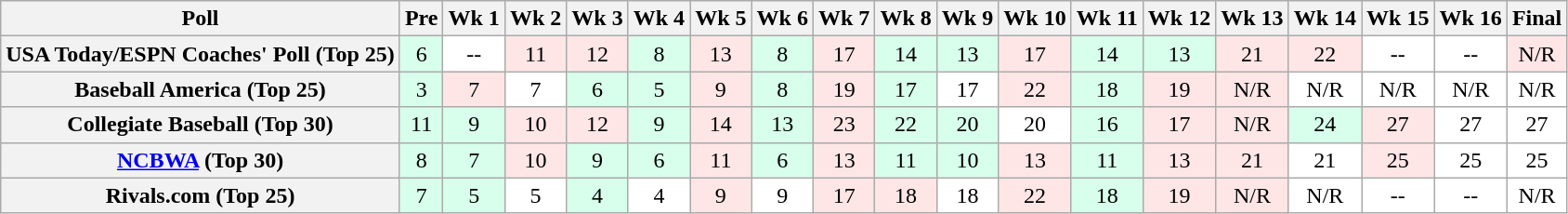<table class="wikitable" style="white-space:nowrap;">
<tr>
<th>Poll</th>
<th>Pre</th>
<th>Wk 1</th>
<th>Wk 2</th>
<th>Wk 3</th>
<th>Wk 4</th>
<th>Wk 5</th>
<th>Wk 6</th>
<th>Wk 7</th>
<th>Wk 8</th>
<th>Wk 9</th>
<th>Wk 10</th>
<th>Wk 11</th>
<th>Wk 12</th>
<th>Wk 13</th>
<th>Wk 14</th>
<th>Wk 15</th>
<th>Wk 16</th>
<th>Final</th>
</tr>
<tr style="text-align:center;">
<th>USA Today/ESPN Coaches' Poll (Top 25)</th>
<td style="background:#D8FFEB;">6</td>
<td style="background:#FFF;">--</td>
<td style="background:#FFE6E6;">11</td>
<td style="background:#FFE6E6;">12</td>
<td style="background:#D8FFEB;">8</td>
<td style="background:#FFE6E6;">13</td>
<td style="background:#D8FFEB;">8</td>
<td style="background:#FFE6E6;">17</td>
<td style="background:#D8FFEB;">14</td>
<td style="background:#D8FFEB;">13</td>
<td style="background:#FFE6E6;">17</td>
<td style="background:#D8FFEB;">14</td>
<td style="background:#D8FFEB;">13</td>
<td style="background:#FFE6E6;">21</td>
<td style="background:#FFE6E6;">22</td>
<td style="background:#FFF;">--</td>
<td style="background:#FFF;">--</td>
<td style="background:#FFE6E6;">N/R</td>
</tr>
<tr style="text-align:center;">
<th>Baseball America (Top 25)</th>
<td style="background:#D8FFEB;">3</td>
<td style="background:#FFE6E6;">7</td>
<td style="background:#FFF;">7</td>
<td style="background:#D8FFEB;">6</td>
<td style="background:#D8FFEB;">5</td>
<td style="background:#FFE6E6;">9</td>
<td style="background:#D8FFEB;">8</td>
<td style="background:#FFE6E6;">19</td>
<td style="background:#D8FFEB;">17</td>
<td style="background:#FFF;">17</td>
<td style="background:#FFE6E6;">22</td>
<td style="background:#D8FFEB;">18</td>
<td style="background:#FFE6E6;">19</td>
<td style="background:#FFE6E6;">N/R</td>
<td style="background:#FFF;">N/R</td>
<td style="background:#FFF;">N/R</td>
<td style="background:#FFF;">N/R</td>
<td style="background:#FFF;">N/R</td>
</tr>
<tr style="text-align:center;">
<th>Collegiate Baseball (Top 30)</th>
<td style="background:#D8FFEB;">11</td>
<td style="background:#D8FFEB;">9</td>
<td style="background:#FFE6E6;">10</td>
<td style="background:#FFE6E6;">12 </td>
<td style="background:#D8FFEB;">9</td>
<td style="background:#FFE6E6;">14</td>
<td style="background:#D8FFEB;">13</td>
<td style="background:#FFE6E6;">23</td>
<td style="background:#D8FFEB;">22</td>
<td style="background:#D8FFEB;">20</td>
<td style="background:#FFF;">20</td>
<td style="background:#D8FFEB;">16</td>
<td style="background:#FFE6E6;">17</td>
<td style="background:#FFE6E6;">N/R</td>
<td style="background:#D8FFEB;">24</td>
<td style="background:#FFE6E6;">27</td>
<td style="background:#FFF;">27</td>
<td style="background:#FFF;">27</td>
</tr>
<tr style="text-align:center;">
<th><a href='#'>NCBWA</a> (Top 30)</th>
<td style="background:#D8FFEB;">8</td>
<td style="background:#D8FFEB;">7</td>
<td style="background:#FFE6E6;">10</td>
<td style="background:#D8FFEB;">9</td>
<td style="background:#D8FFEB;">6</td>
<td style="background:#FFE6E6;">11</td>
<td style="background:#D8FFEB;">6</td>
<td style="background:#FFE6E6;">13</td>
<td style="background:#D8FFEB;">11</td>
<td style="background:#D8FFEB;">10</td>
<td style="background:#FFE6E6;">13</td>
<td style="background:#D8FFEB;">11</td>
<td style="background:#FFE6E6;">13</td>
<td style="background:#FFE6E6;">21</td>
<td style="background:#FFF;">21</td>
<td style="background:#FFE6E6;">25 </td>
<td style="background:#FFF;">25 </td>
<td style="background:#FFF;">25 </td>
</tr>
<tr style="text-align:center;">
<th>Rivals.com (Top 25)</th>
<td style="background:#D8FFEB;">7</td>
<td style="background:#D8FFEB;">5</td>
<td style="background:#FFF;">5</td>
<td style="background:#D8FFEB;">4</td>
<td style="background:#FFF;">4</td>
<td style="background:#FFE6E6;">9</td>
<td style="background:#FFF;">9</td>
<td style="background:#FFE6E6;">17</td>
<td style="background:#FFE6E6;">18</td>
<td style="background:#FFF;">18</td>
<td style="background:#FFE6E6;">22</td>
<td style="background:#D8FFEB;">18</td>
<td style="background:#FFE6E6;">19</td>
<td style="background:#FFE6E6;">N/R</td>
<td style="background:#FFF;">N/R</td>
<td style="background:#FFF;">--</td>
<td style="background:#FFF;">--</td>
<td style="background:#FFF;">N/R</td>
</tr>
</table>
